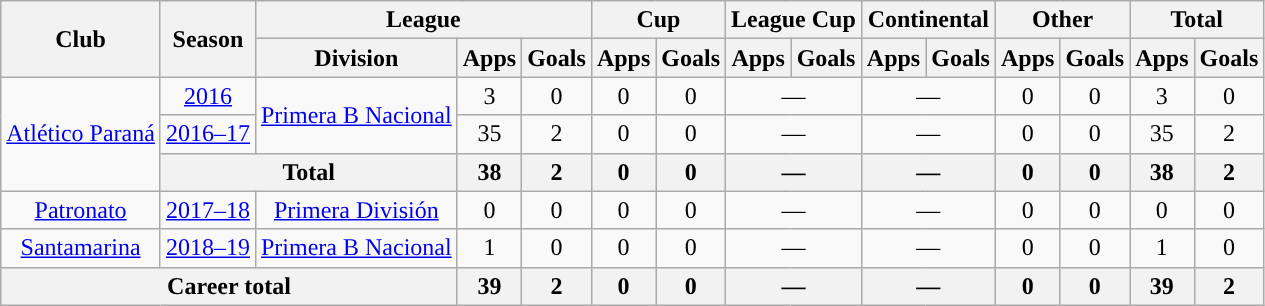<table class="wikitable" style="text-align:center">
<tr>
<th rowspan="2">Club</th>
<th rowspan="2">Season</th>
<th colspan="3">League</th>
<th colspan="2">Cup</th>
<th colspan="2">League Cup</th>
<th colspan="2">Continental</th>
<th colspan="2">Other</th>
<th colspan="2">Total</th>
</tr>
<tr>
<th>Division</th>
<th>Apps</th>
<th>Goals</th>
<th>Apps</th>
<th>Goals</th>
<th>Apps</th>
<th>Goals</th>
<th>Apps</th>
<th>Goals</th>
<th>Apps</th>
<th>Goals</th>
<th>Apps</th>
<th>Goals</th>
</tr>
<tr>
<td rowspan="3"><a href='#'>Atlético Paraná</a></td>
<td><a href='#'>2016</a></td>
<td rowspan="2"><a href='#'>Primera B Nacional</a></td>
<td>3</td>
<td>0</td>
<td>0</td>
<td>0</td>
<td colspan="2">—</td>
<td colspan="2">—</td>
<td>0</td>
<td>0</td>
<td>3</td>
<td>0</td>
</tr>
<tr>
<td><a href='#'>2016–17</a></td>
<td>35</td>
<td>2</td>
<td>0</td>
<td>0</td>
<td colspan="2">—</td>
<td colspan="2">—</td>
<td>0</td>
<td>0</td>
<td>35</td>
<td>2</td>
</tr>
<tr>
<th colspan="2">Total</th>
<th>38</th>
<th>2</th>
<th>0</th>
<th>0</th>
<th colspan="2">—</th>
<th colspan="2">—</th>
<th>0</th>
<th>0</th>
<th>38</th>
<th>2</th>
</tr>
<tr>
<td rowspan="1"><a href='#'>Patronato</a></td>
<td><a href='#'>2017–18</a></td>
<td rowspan="1"><a href='#'>Primera División</a></td>
<td>0</td>
<td>0</td>
<td>0</td>
<td>0</td>
<td colspan="2">—</td>
<td colspan="2">—</td>
<td>0</td>
<td>0</td>
<td>0</td>
<td>0</td>
</tr>
<tr>
<td rowspan="1"><a href='#'>Santamarina</a></td>
<td><a href='#'>2018–19</a></td>
<td rowspan="1"><a href='#'>Primera B Nacional</a></td>
<td>1</td>
<td>0</td>
<td>0</td>
<td>0</td>
<td colspan="2">—</td>
<td colspan="2">—</td>
<td>0</td>
<td>0</td>
<td>1</td>
<td>0</td>
</tr>
<tr>
<th colspan="3">Career total</th>
<th>39</th>
<th>2</th>
<th>0</th>
<th>0</th>
<th colspan="2">—</th>
<th colspan="2">—</th>
<th>0</th>
<th>0</th>
<th>39</th>
<th>2</th>
</tr>
</table>
